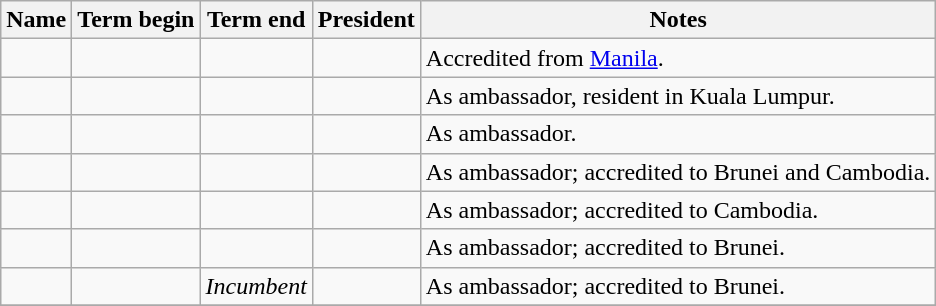<table class="wikitable sortable"  text-align:center;">
<tr>
<th>Name</th>
<th>Term begin</th>
<th>Term end</th>
<th>President</th>
<th class="unsortable">Notes</th>
</tr>
<tr>
<td></td>
<td></td>
<td></td>
<td></td>
<td>Accredited from <a href='#'>Manila</a>.</td>
</tr>
<tr>
<td></td>
<td></td>
<td></td>
<td></td>
<td>As ambassador, resident in Kuala Lumpur.</td>
</tr>
<tr>
<td></td>
<td></td>
<td></td>
<td></td>
<td>As ambassador.</td>
</tr>
<tr>
<td></td>
<td></td>
<td></td>
<td></td>
<td>As ambassador; accredited to Brunei and Cambodia.</td>
</tr>
<tr>
<td></td>
<td></td>
<td></td>
<td></td>
<td>As ambassador; accredited to Cambodia.</td>
</tr>
<tr>
<td></td>
<td></td>
<td></td>
<td></td>
<td>As ambassador; accredited to Brunei.</td>
</tr>
<tr>
<td></td>
<td></td>
<td><em>Incumbent</em></td>
<td></td>
<td>As ambassador; accredited to Brunei.</td>
</tr>
<tr>
</tr>
</table>
